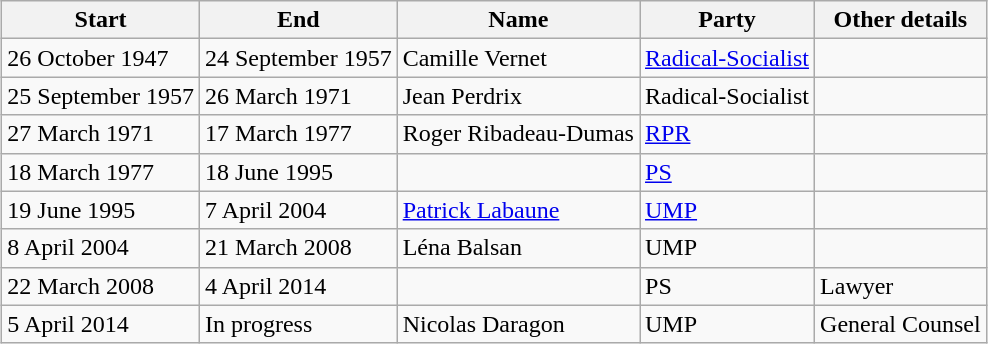<table border="1" class="wikitable" style="margin:1em auto;">
<tr>
<th>Start</th>
<th>End</th>
<th>Name</th>
<th>Party</th>
<th>Other details</th>
</tr>
<tr>
<td>26 October 1947</td>
<td>24 September 1957</td>
<td>Camille Vernet</td>
<td><a href='#'>Radical-Socialist</a></td>
<td></td>
</tr>
<tr>
<td>25 September 1957</td>
<td>26 March 1971</td>
<td>Jean Perdrix</td>
<td>Radical-Socialist</td>
<td></td>
</tr>
<tr>
<td>27 March 1971</td>
<td>17 March 1977</td>
<td>Roger Ribadeau-Dumas</td>
<td><a href='#'>RPR</a></td>
<td></td>
</tr>
<tr>
<td>18 March 1977</td>
<td>18 June 1995</td>
<td></td>
<td><a href='#'>PS</a></td>
<td></td>
</tr>
<tr>
<td>19 June 1995</td>
<td>7 April 2004</td>
<td><a href='#'>Patrick Labaune</a></td>
<td><a href='#'>UMP</a></td>
<td></td>
</tr>
<tr>
<td>8 April 2004</td>
<td>21 March 2008</td>
<td>Léna Balsan</td>
<td>UMP</td>
<td></td>
</tr>
<tr>
<td>22 March 2008</td>
<td>4 April 2014</td>
<td></td>
<td>PS</td>
<td>Lawyer</td>
</tr>
<tr>
<td>5 April 2014</td>
<td>In progress</td>
<td>Nicolas Daragon</td>
<td>UMP</td>
<td>General Counsel</td>
</tr>
</table>
